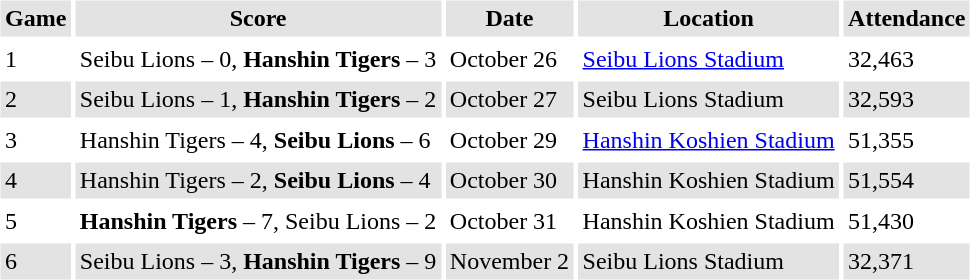<table border="0" cellspacing="3" cellpadding="3">
<tr style="background: #e3e3e3;">
<th>Game</th>
<th>Score</th>
<th>Date</th>
<th>Location</th>
<th>Attendance</th>
</tr>
<tr>
<td>1</td>
<td>Seibu Lions – 0, <strong>Hanshin Tigers</strong> – 3</td>
<td>October 26</td>
<td><a href='#'>Seibu Lions Stadium</a></td>
<td>32,463</td>
</tr>
<tr style="background: #e3e3e3;">
<td>2</td>
<td>Seibu Lions – 1, <strong>Hanshin Tigers</strong> – 2</td>
<td>October 27</td>
<td>Seibu Lions Stadium</td>
<td>32,593</td>
</tr>
<tr>
<td>3</td>
<td>Hanshin Tigers – 4, <strong>Seibu Lions</strong> – 6</td>
<td>October 29</td>
<td><a href='#'>Hanshin Koshien Stadium</a></td>
<td>51,355</td>
</tr>
<tr style="background: #e3e3e3;">
<td>4</td>
<td>Hanshin Tigers – 2, <strong>Seibu Lions</strong> – 4</td>
<td>October 30</td>
<td>Hanshin Koshien Stadium</td>
<td>51,554</td>
</tr>
<tr>
<td>5</td>
<td><strong>Hanshin Tigers</strong> – 7, Seibu Lions – 2</td>
<td>October 31</td>
<td>Hanshin Koshien Stadium</td>
<td>51,430</td>
</tr>
<tr style="background: #e3e3e3;">
<td>6</td>
<td>Seibu Lions – 3, <strong>Hanshin Tigers</strong> – 9</td>
<td>November 2</td>
<td>Seibu Lions Stadium</td>
<td>32,371</td>
</tr>
</table>
